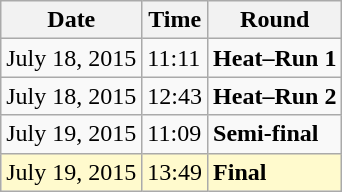<table class="wikitable">
<tr>
<th>Date</th>
<th>Time</th>
<th>Round</th>
</tr>
<tr>
<td>July 18, 2015</td>
<td>11:11</td>
<td><strong>Heat–Run 1</strong></td>
</tr>
<tr>
<td>July 18, 2015</td>
<td>12:43</td>
<td><strong>Heat–Run 2</strong></td>
</tr>
<tr>
<td>July 19, 2015</td>
<td>11:09</td>
<td><strong>Semi-final</strong></td>
</tr>
<tr style=background:lemonchiffon>
<td>July 19, 2015</td>
<td>13:49</td>
<td><strong>Final</strong></td>
</tr>
</table>
